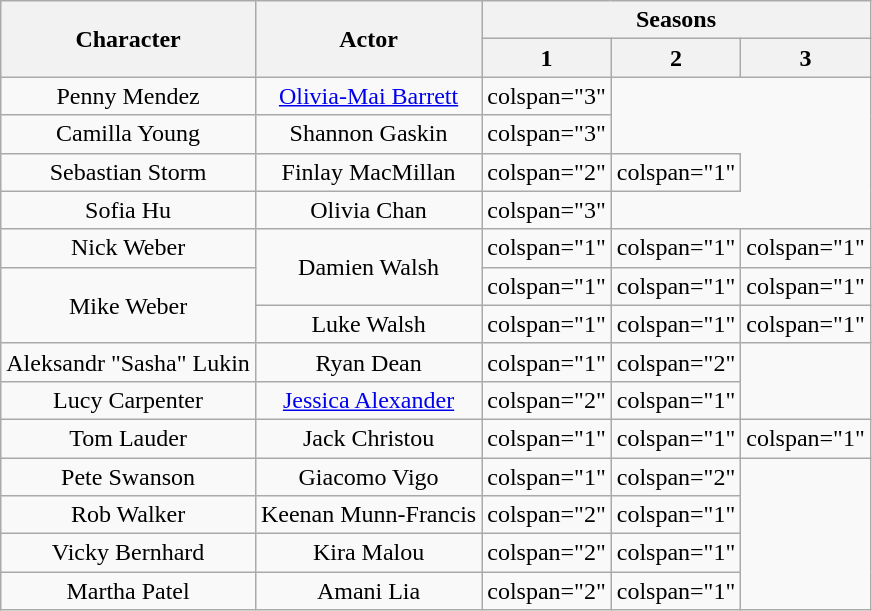<table class="wikitable" style="text-align:center">
<tr>
<th rowspan="2">Character</th>
<th rowspan="2">Actor</th>
<th colspan="4">Seasons</th>
</tr>
<tr>
<th>1</th>
<th>2</th>
<th>3</th>
</tr>
<tr>
<td>Penny Mendez</td>
<td><a href='#'>Olivia-Mai Barrett</a></td>
<td>colspan="3" </td>
</tr>
<tr>
<td>Camilla Young</td>
<td>Shannon Gaskin</td>
<td>colspan="3" </td>
</tr>
<tr>
<td>Sebastian Storm</td>
<td>Finlay MacMillan</td>
<td>colspan="2" </td>
<td>colspan="1" </td>
</tr>
<tr>
<td>Sofia Hu</td>
<td>Olivia Chan</td>
<td>colspan="3" </td>
</tr>
<tr>
<td>Nick Weber</td>
<td rowspan="2">Damien Walsh</td>
<td>colspan="1" </td>
<td>colspan="1" </td>
<td>colspan="1" </td>
</tr>
<tr>
<td rowspan="2">Mike Weber</td>
<td>colspan="1" </td>
<td>colspan="1" </td>
<td>colspan="1" </td>
</tr>
<tr>
<td>Luke Walsh</td>
<td>colspan="1" </td>
<td>colspan="1" </td>
<td>colspan="1" </td>
</tr>
<tr>
<td>Aleksandr "Sasha" Lukin</td>
<td>Ryan Dean</td>
<td>colspan="1" </td>
<td>colspan="2" </td>
</tr>
<tr>
<td>Lucy Carpenter</td>
<td><a href='#'>Jessica Alexander</a></td>
<td>colspan="2" </td>
<td>colspan="1" </td>
</tr>
<tr>
<td>Tom Lauder</td>
<td>Jack Christou</td>
<td>colspan="1" </td>
<td>colspan="1" </td>
<td>colspan="1" </td>
</tr>
<tr>
<td>Pete Swanson</td>
<td>Giacomo Vigo</td>
<td>colspan="1" </td>
<td>colspan="2" </td>
</tr>
<tr>
<td>Rob Walker</td>
<td>Keenan Munn-Francis</td>
<td>colspan="2" </td>
<td>colspan="1" </td>
</tr>
<tr>
<td>Vicky Bernhard</td>
<td>Kira Malou</td>
<td>colspan="2" </td>
<td>colspan="1" </td>
</tr>
<tr>
<td>Martha Patel</td>
<td>Amani Lia</td>
<td>colspan="2" </td>
<td>colspan="1" </td>
</tr>
</table>
